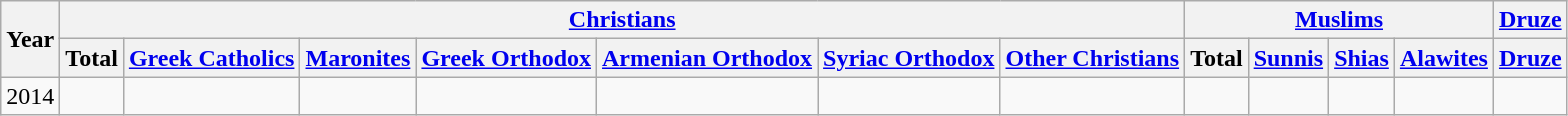<table class="wikitable">
<tr>
<th rowspan="2">Year</th>
<th colspan="7"><a href='#'>Christians</a></th>
<th colspan="4"><a href='#'>Muslims</a></th>
<th colspan="1"><a href='#'>Druze</a></th>
</tr>
<tr>
<th>Total</th>
<th><a href='#'>Greek Catholics</a></th>
<th><a href='#'>Maronites</a></th>
<th><a href='#'>Greek Orthodox</a></th>
<th><a href='#'>Armenian Orthodox</a></th>
<th><a href='#'>Syriac Orthodox</a></th>
<th><a href='#'>Other Christians</a></th>
<th>Total</th>
<th><a href='#'>Sunnis</a></th>
<th><a href='#'>Shias</a></th>
<th><a href='#'>Alawites</a></th>
<th><a href='#'>Druze</a></th>
</tr>
<tr>
<td>2014</td>
<td></td>
<td></td>
<td></td>
<td></td>
<td></td>
<td></td>
<td></td>
<td></td>
<td></td>
<td></td>
<td></td>
<td></td>
</tr>
</table>
